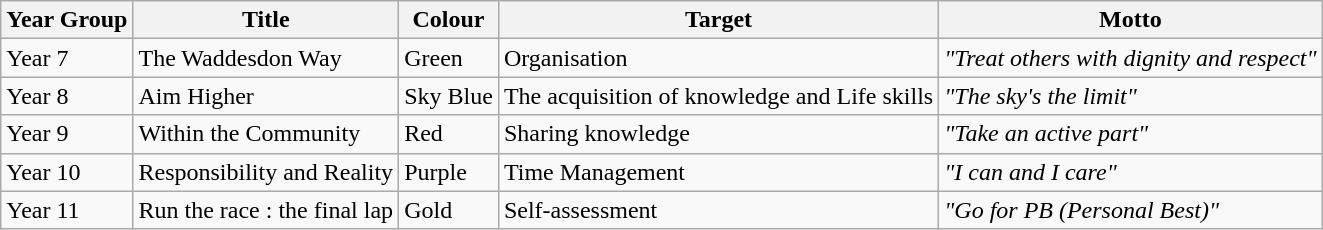<table class="wikitable">
<tr>
<th>Year Group</th>
<th>Title</th>
<th>Colour</th>
<th>Target</th>
<th>Motto</th>
</tr>
<tr>
<td>Year 7</td>
<td>The Waddesdon Way</td>
<td>Green</td>
<td>Organisation</td>
<td><em>"Treat others with dignity and respect"</em></td>
</tr>
<tr>
<td>Year 8</td>
<td>Aim Higher</td>
<td>Sky Blue</td>
<td>The acquisition of knowledge and Life skills</td>
<td><em>"The sky's the limit"</em></td>
</tr>
<tr>
<td>Year 9</td>
<td>Within the Community</td>
<td>Red</td>
<td>Sharing knowledge</td>
<td><em>"Take an active part"</em></td>
</tr>
<tr>
<td>Year 10</td>
<td>Responsibility and Reality</td>
<td>Purple</td>
<td>Time Management</td>
<td><em>"I can and I care"</em></td>
</tr>
<tr>
<td>Year 11</td>
<td>Run the race : the final lap</td>
<td>Gold</td>
<td>Self-assessment</td>
<td><em>"Go for PB (Personal Best)"</em></td>
</tr>
</table>
